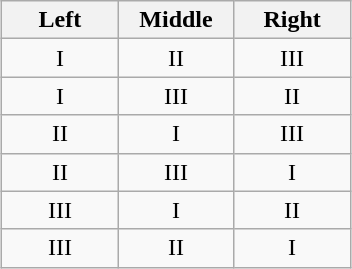<table class="wikitable" | border=1 style="margin: 1em auto 1em auto">
<tr>
<th width="70pt">Left</th>
<th width="70pt">Middle</th>
<th width="70pt">Right</th>
</tr>
<tr>
<td align="center">I</td>
<td align="center">II</td>
<td align="center">III</td>
</tr>
<tr>
<td align="center">I</td>
<td align="center">III</td>
<td align="center">II</td>
</tr>
<tr>
<td align="center">II</td>
<td align="center">I</td>
<td align="center">III</td>
</tr>
<tr>
<td align="center">II</td>
<td align="center">III</td>
<td align="center">I</td>
</tr>
<tr>
<td align="center">III</td>
<td align="center">I</td>
<td align="center">II</td>
</tr>
<tr>
<td align="center">III</td>
<td align="center">II</td>
<td align="center">I</td>
</tr>
</table>
